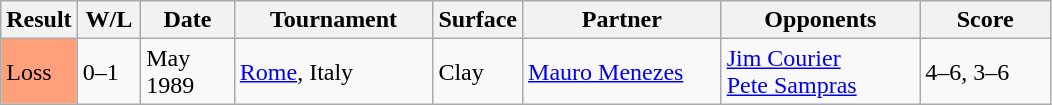<table class="sortable wikitable">
<tr>
<th style="width:40px">Result</th>
<th style="width:35px" class="unsortable">W/L</th>
<th style="width:55px">Date</th>
<th style="width:125px">Tournament</th>
<th style="width:50px">Surface</th>
<th style="width:125px">Partner</th>
<th style="width:125px">Opponents</th>
<th style="width:80px" class="unsortable">Score</th>
</tr>
<tr>
<td style="background:#ffa07a;">Loss</td>
<td>0–1</td>
<td>May 1989</td>
<td><a href='#'>Rome</a>, Italy</td>
<td>Clay</td>
<td> <a href='#'>Mauro Menezes</a></td>
<td> <a href='#'>Jim Courier</a><br> <a href='#'>Pete Sampras</a></td>
<td>4–6, 3–6</td>
</tr>
</table>
